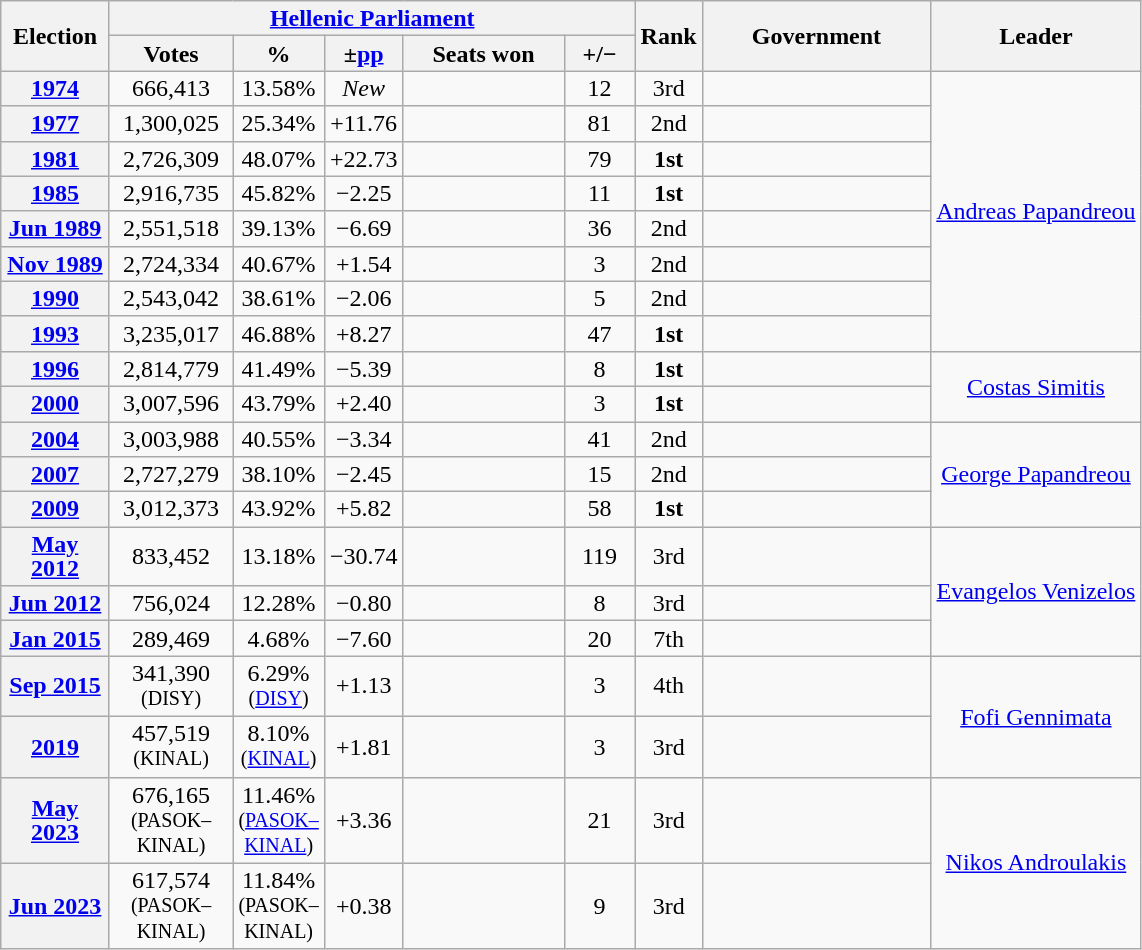<table class="wikitable" style="text-align:center; line-height:16px;">
<tr>
<th rowspan="2" style="width:65px;">Election</th>
<th colspan="5"><a href='#'>Hellenic Parliament</a></th>
<th rowspan="2" style="width:30px;">Rank</th>
<th rowspan="2" style="width:145px;">Government</th>
<th rowspan="2">Leader</th>
</tr>
<tr>
<th style="width:75px;">Votes</th>
<th style="width:45px;">%</th>
<th style="width:45px;">±<a href='#'>pp</a></th>
<th style="width:100px;">Seats won</th>
<th style="width:40px;">+/−</th>
</tr>
<tr>
<th><a href='#'>1974</a></th>
<td>666,413</td>
<td>13.58%</td>
<td><em>New</em></td>
<td></td>
<td> 12</td>
<td>3rd</td>
<td></td>
<td rowspan=8><a href='#'>Andreas Papandreou</a></td>
</tr>
<tr>
<th><a href='#'>1977</a></th>
<td>1,300,025</td>
<td>25.34%</td>
<td>+11.76</td>
<td></td>
<td> 81</td>
<td>2nd</td>
<td></td>
</tr>
<tr>
<th><a href='#'>1981</a></th>
<td>2,726,309</td>
<td>48.07%</td>
<td>+22.73</td>
<td></td>
<td> 79</td>
<td><strong>1st</strong></td>
<td></td>
</tr>
<tr>
<th><a href='#'>1985</a></th>
<td>2,916,735</td>
<td>45.82%</td>
<td>−2.25</td>
<td></td>
<td> 11</td>
<td><strong>1st</strong></td>
<td></td>
</tr>
<tr>
<th><a href='#'>Jun 1989</a></th>
<td>2,551,518</td>
<td>39.13%</td>
<td>−6.69</td>
<td></td>
<td> 36</td>
<td>2nd</td>
<td></td>
</tr>
<tr>
<th><a href='#'>Nov 1989</a></th>
<td>2,724,334</td>
<td>40.67%</td>
<td>+1.54</td>
<td></td>
<td> 3</td>
<td>2nd</td>
<td></td>
</tr>
<tr>
<th><a href='#'>1990</a></th>
<td>2,543,042</td>
<td>38.61%</td>
<td>−2.06</td>
<td></td>
<td> 5</td>
<td>2nd</td>
<td></td>
</tr>
<tr>
<th><a href='#'>1993</a></th>
<td>3,235,017</td>
<td>46.88%</td>
<td>+8.27</td>
<td></td>
<td> 47</td>
<td><strong>1st</strong></td>
<td></td>
</tr>
<tr>
<th><a href='#'>1996</a></th>
<td>2,814,779</td>
<td>41.49%</td>
<td>−5.39</td>
<td></td>
<td> 8</td>
<td><strong>1st</strong></td>
<td></td>
<td rowspan=2><a href='#'>Costas Simitis</a></td>
</tr>
<tr>
<th><a href='#'>2000</a></th>
<td>3,007,596</td>
<td>43.79%</td>
<td>+2.40</td>
<td></td>
<td> 3</td>
<td><strong>1st</strong></td>
<td></td>
</tr>
<tr>
<th><a href='#'>2004</a></th>
<td>3,003,988</td>
<td>40.55%</td>
<td>−3.34</td>
<td></td>
<td> 41</td>
<td>2nd</td>
<td></td>
<td rowspan=3><a href='#'>George Papandreou</a></td>
</tr>
<tr>
<th><a href='#'>2007</a></th>
<td>2,727,279</td>
<td>38.10%</td>
<td>−2.45</td>
<td></td>
<td> 15</td>
<td>2nd</td>
<td></td>
</tr>
<tr>
<th><a href='#'>2009</a></th>
<td>3,012,373</td>
<td>43.92%</td>
<td>+5.82</td>
<td></td>
<td> 58</td>
<td><strong>1st</strong></td>
<td></td>
</tr>
<tr>
<th><a href='#'>May 2012</a></th>
<td>833,452</td>
<td>13.18%</td>
<td>−30.74</td>
<td></td>
<td> 119</td>
<td>3rd</td>
<td></td>
<td rowspan=3><a href='#'>Evangelos Venizelos</a></td>
</tr>
<tr>
<th><a href='#'>Jun 2012</a></th>
<td>756,024</td>
<td>12.28%</td>
<td>−0.80</td>
<td></td>
<td> 8</td>
<td>3rd</td>
<td></td>
</tr>
<tr>
<th><a href='#'>Jan 2015</a></th>
<td>289,469</td>
<td>4.68%</td>
<td>−7.60</td>
<td></td>
<td> 20</td>
<td>7th</td>
<td></td>
</tr>
<tr>
<th><a href='#'>Sep 2015</a></th>
<td>341,390<br><small>(DISY)</small></td>
<td>6.29%<br><small>(<a href='#'>DISY</a>)</small></td>
<td>+1.13</td>
<td></td>
<td> 3</td>
<td>4th</td>
<td></td>
<td rowspan=2><a href='#'>Fofi Gennimata</a></td>
</tr>
<tr>
<th><a href='#'>2019</a></th>
<td>457,519<br><small>(KINAL)</small></td>
<td>8.10%<br><small>(<a href='#'>KINAL</a>)</small></td>
<td>+1.81</td>
<td></td>
<td> 3</td>
<td>3rd</td>
<td></td>
</tr>
<tr>
<th><a href='#'>May 2023</a></th>
<td>676,165<br><small>(PASOK–KINAL)</small></td>
<td>11.46%<br><small>(<a href='#'>PASOK–KINAL</a>)</small></td>
<td>+3.36</td>
<td></td>
<td> 21</td>
<td>3rd</td>
<td></td>
<td rowspan=2><a href='#'>Nikos Androulakis</a></td>
</tr>
<tr>
<th><a href='#'>Jun 2023</a></th>
<td>617,574<br><small>(PASOK–KINAL)</small></td>
<td>11.84%<br><small>(PASOK–KINAL)</small></td>
<td>+0.38</td>
<td></td>
<td> 9</td>
<td>3rd</td>
<td></td>
</tr>
</table>
